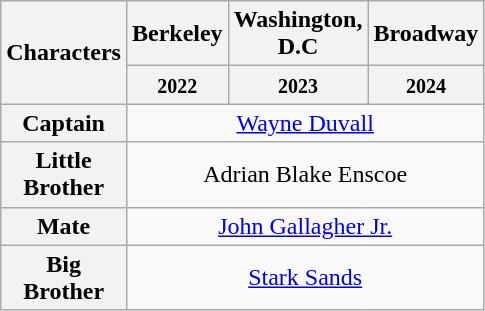<table class="wikitable" width="20%">
<tr>
<th rowspan="2">Characters</th>
<th>Berkeley</th>
<th>Washington, D.C</th>
<th>Broadway</th>
</tr>
<tr>
<th><small>2022</small></th>
<th><small>2023</small></th>
<th><small>2024</small></th>
</tr>
<tr>
<th>Captain</th>
<td colspan="3" style="text-align:center;"><a href='#'>Wayne Duvall</a></td>
</tr>
<tr>
<th>Little Brother</th>
<td colspan="3" style="text-align:center;">Adrian Blake Enscoe</td>
</tr>
<tr>
<th>Mate</th>
<td colspan="3" style="text-align:center;"><a href='#'>John Gallagher Jr.</a></td>
</tr>
<tr>
<th>Big Brother</th>
<td colspan="3" style="text-align:center;"><a href='#'>Stark Sands</a></td>
</tr>
</table>
